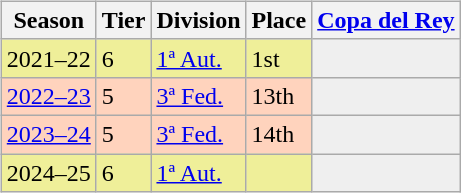<table>
<tr>
<td valign="top" width=0%><br><table class="wikitable">
<tr style="background:#f0f6fa;">
<th>Season</th>
<th>Tier</th>
<th>Division</th>
<th>Place</th>
<th><a href='#'>Copa del Rey</a></th>
</tr>
<tr>
<td style="background:#EFEF99;">2021–22</td>
<td style="background:#EFEF99;">6</td>
<td style="background:#EFEF99;"><a href='#'>1ª Aut.</a></td>
<td style="background:#EFEF99;">1st</td>
<th style="background:#efefef;"></th>
</tr>
<tr>
<td style="background:#FFD3BD;"><a href='#'>2022–23</a></td>
<td style="background:#FFD3BD;">5</td>
<td style="background:#FFD3BD;"><a href='#'>3ª Fed.</a></td>
<td style="background:#FFD3BD;">13th</td>
<th style="background:#efefef;"></th>
</tr>
<tr>
<td style="background:#FFD3BD;"><a href='#'>2023–24</a></td>
<td style="background:#FFD3BD;">5</td>
<td style="background:#FFD3BD;"><a href='#'>3ª Fed.</a></td>
<td style="background:#FFD3BD;">14th</td>
<th style="background:#efefef;"></th>
</tr>
<tr>
<td style="background:#EFEF99;">2024–25</td>
<td style="background:#EFEF99;">6</td>
<td style="background:#EFEF99;"><a href='#'>1ª Aut.</a></td>
<td style="background:#EFEF99;"></td>
<th style="background:#efefef;"></th>
</tr>
</table>
</td>
</tr>
</table>
